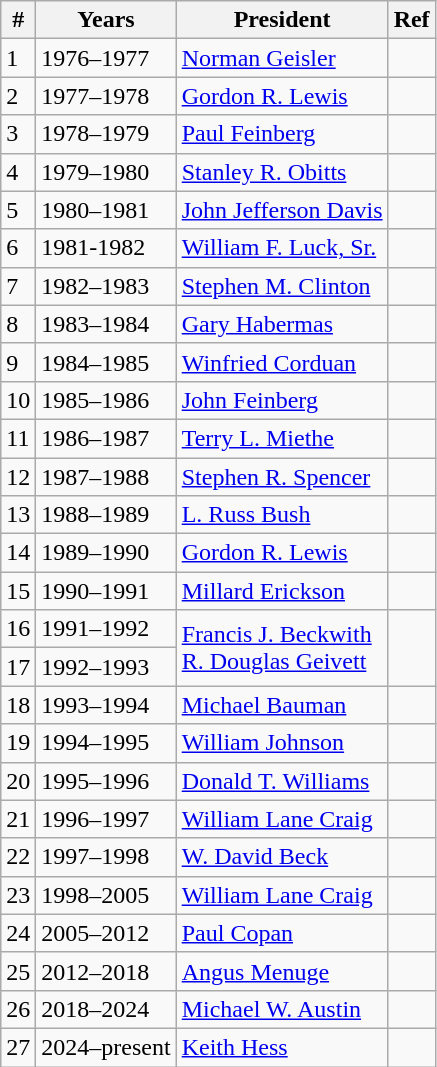<table class="wikitable sortable">
<tr>
<th>#</th>
<th>Years</th>
<th>President</th>
<th>Ref</th>
</tr>
<tr>
<td>1</td>
<td>1976–1977</td>
<td><a href='#'>Norman Geisler</a></td>
<td></td>
</tr>
<tr>
<td>2</td>
<td>1977–1978</td>
<td><a href='#'>Gordon R. Lewis</a></td>
<td></td>
</tr>
<tr>
<td>3</td>
<td>1978–1979</td>
<td><a href='#'>Paul Feinberg</a></td>
<td></td>
</tr>
<tr>
<td>4</td>
<td>1979–1980</td>
<td><a href='#'>Stanley R. Obitts</a></td>
<td></td>
</tr>
<tr>
<td>5</td>
<td>1980–1981</td>
<td><a href='#'>John Jefferson Davis</a></td>
<td></td>
</tr>
<tr>
<td>6</td>
<td>1981-1982</td>
<td><a href='#'>William F. Luck, Sr.</a></td>
<td></td>
</tr>
<tr>
<td>7</td>
<td>1982–1983</td>
<td><a href='#'>Stephen M. Clinton</a></td>
<td></td>
</tr>
<tr>
<td>8</td>
<td>1983–1984</td>
<td><a href='#'>Gary Habermas</a></td>
</tr>
<tr>
<td>9</td>
<td>1984–1985</td>
<td><a href='#'>Winfried Corduan</a></td>
<td></td>
</tr>
<tr>
<td>10</td>
<td>1985–1986</td>
<td><a href='#'>John Feinberg</a></td>
<td></td>
</tr>
<tr>
<td>11</td>
<td>1986–1987</td>
<td><a href='#'>Terry L. Miethe</a></td>
<td></td>
</tr>
<tr>
<td>12</td>
<td>1987–1988</td>
<td><a href='#'>Stephen R. Spencer</a></td>
<td></td>
</tr>
<tr>
<td>13</td>
<td>1988–1989</td>
<td><a href='#'>L. Russ Bush</a></td>
<td></td>
</tr>
<tr>
<td>14</td>
<td>1989–1990</td>
<td><a href='#'>Gordon R. Lewis</a></td>
<td></td>
</tr>
<tr>
<td>15</td>
<td>1990–1991</td>
<td><a href='#'>Millard Erickson</a></td>
<td></td>
</tr>
<tr>
<td>16</td>
<td>1991–1992</td>
<td rowspan=2><a href='#'>Francis J. Beckwith</a><br><a href='#'>R. Douglas Geivett</a></td>
<td rowspan=2></td>
</tr>
<tr>
<td>17</td>
<td>1992–1993</td>
</tr>
<tr>
<td>18</td>
<td>1993–1994</td>
<td><a href='#'>Michael Bauman</a></td>
<td></td>
</tr>
<tr>
<td>19</td>
<td>1994–1995</td>
<td><a href='#'>William Johnson</a></td>
<td></td>
</tr>
<tr>
<td>20</td>
<td>1995–1996</td>
<td><a href='#'>Donald T. Williams</a></td>
<td></td>
</tr>
<tr>
<td>21</td>
<td>1996–1997</td>
<td><a href='#'>William Lane Craig</a></td>
<td></td>
</tr>
<tr>
<td>22</td>
<td>1997–1998</td>
<td><a href='#'>W. David Beck</a></td>
<td></td>
</tr>
<tr>
<td>23</td>
<td>1998–2005</td>
<td><a href='#'>William Lane Craig</a></td>
<td></td>
</tr>
<tr>
<td>24</td>
<td>2005–2012</td>
<td><a href='#'>Paul Copan</a></td>
<td></td>
</tr>
<tr>
<td>25</td>
<td>2012–2018</td>
<td><a href='#'>Angus Menuge</a></td>
<td></td>
</tr>
<tr>
<td>26</td>
<td>2018–2024</td>
<td><a href='#'>Michael W. Austin</a></td>
<td></td>
</tr>
<tr>
<td>27</td>
<td>2024–present</td>
<td><a href='#'>Keith Hess</a></td>
<td></td>
</tr>
</table>
